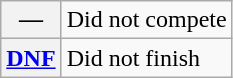<table class="wikitable">
<tr>
<th scope="row">—</th>
<td>Did not compete</td>
</tr>
<tr>
<th scope="row"><a href='#'>DNF</a></th>
<td>Did not finish</td>
</tr>
</table>
